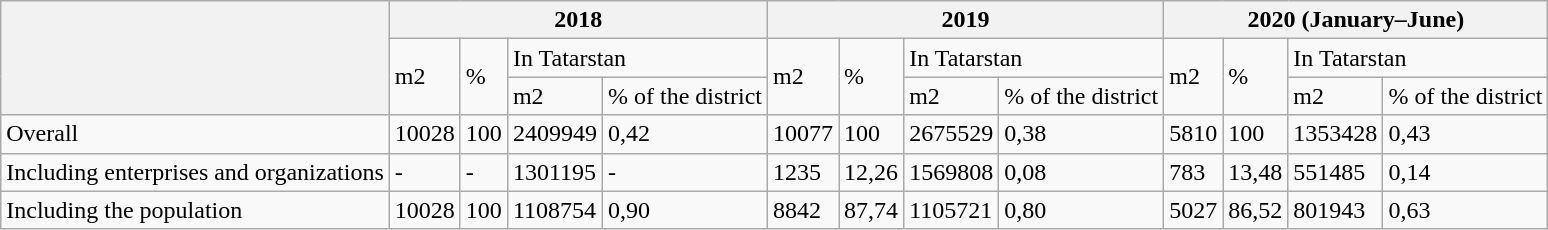<table class="wikitable">
<tr>
<th rowspan="3"></th>
<th colspan="4">2018</th>
<th colspan="4">2019</th>
<th colspan="4">2020 (January–June)</th>
</tr>
<tr>
<td rowspan="2">m2</td>
<td rowspan="2">%</td>
<td colspan="2">In Tatarstan</td>
<td rowspan="2">m2</td>
<td rowspan="2">%</td>
<td colspan="2">In Tatarstan</td>
<td rowspan="2">m2</td>
<td rowspan="2">%</td>
<td colspan="2">In Tatarstan</td>
</tr>
<tr>
<td>m2</td>
<td>% of the district</td>
<td>m2</td>
<td>% of the district</td>
<td>m2</td>
<td>% of the district</td>
</tr>
<tr>
<td>Overall</td>
<td>10028</td>
<td>100</td>
<td>2409949</td>
<td>0,42</td>
<td>10077</td>
<td>100</td>
<td>2675529</td>
<td>0,38</td>
<td>5810</td>
<td>100</td>
<td>1353428</td>
<td>0,43</td>
</tr>
<tr>
<td>Including enterprises and organizations</td>
<td>-</td>
<td>-</td>
<td>1301195</td>
<td>-</td>
<td>1235</td>
<td>12,26</td>
<td>1569808</td>
<td>0,08</td>
<td>783</td>
<td>13,48</td>
<td>551485</td>
<td>0,14</td>
</tr>
<tr>
<td>Including the population</td>
<td>10028</td>
<td>100</td>
<td>1108754</td>
<td>0,90</td>
<td>8842</td>
<td>87,74</td>
<td>1105721</td>
<td>0,80</td>
<td>5027</td>
<td>86,52</td>
<td>801943</td>
<td>0,63</td>
</tr>
</table>
